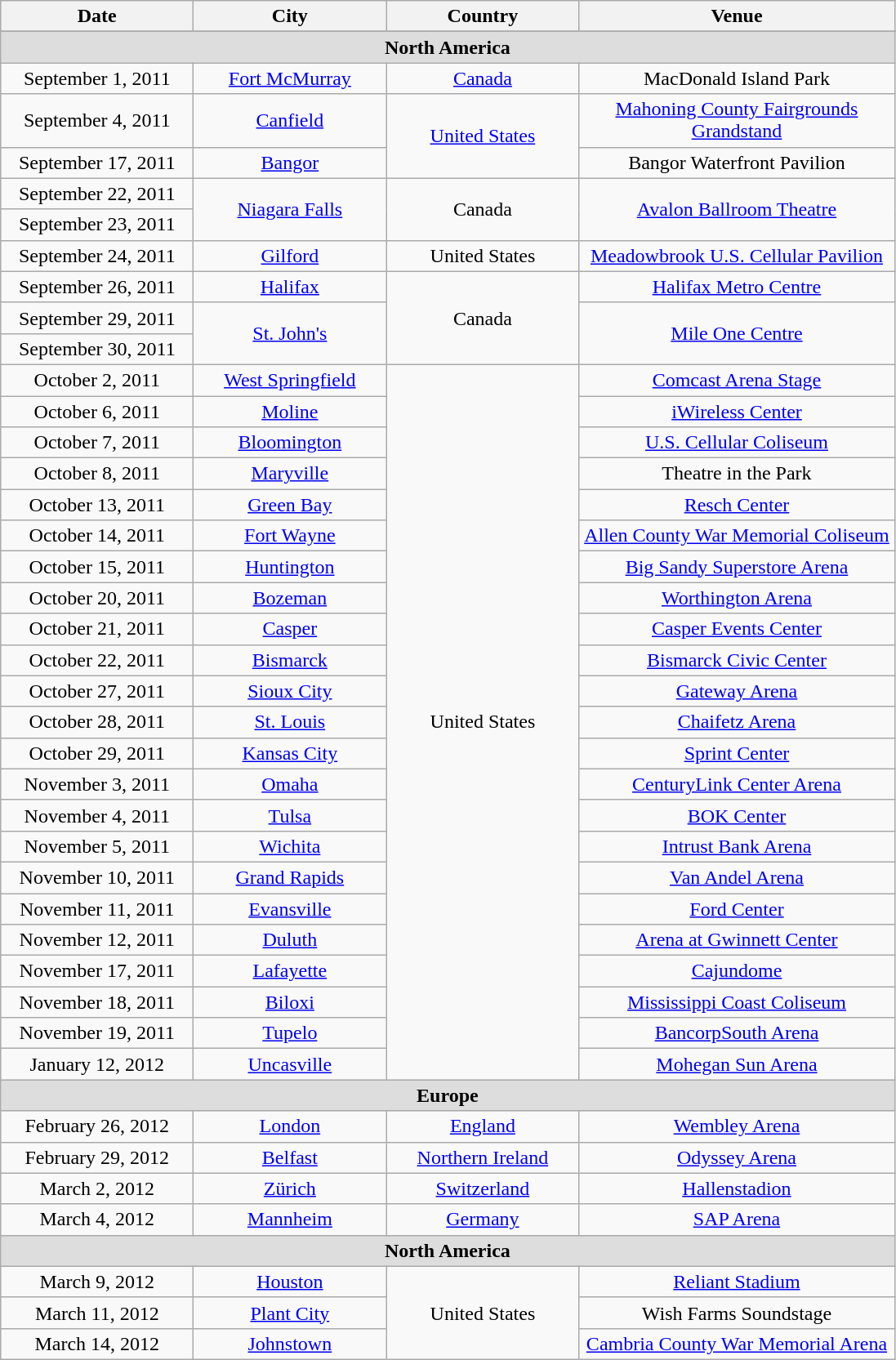<table class="wikitable" style="text-align:center">
<tr ">
<th style="width:150px;">Date</th>
<th style="width:150px;">City</th>
<th style="width:150px;">Country</th>
<th style="width:250px;">Venue</th>
</tr>
<tr>
</tr>
<tr style="background:#ddd;">
<td colspan="5" style="text-align:center;"><strong>North America</strong></td>
</tr>
<tr>
<td>September 1, 2011</td>
<td><a href='#'>Fort McMurray</a></td>
<td><a href='#'>Canada</a></td>
<td>MacDonald Island Park</td>
</tr>
<tr>
<td>September 4, 2011</td>
<td><a href='#'>Canfield</a></td>
<td rowspan="2"><a href='#'>United States</a></td>
<td><a href='#'>Mahoning County Fairgrounds Grandstand</a></td>
</tr>
<tr>
<td>September 17, 2011</td>
<td><a href='#'>Bangor</a></td>
<td>Bangor Waterfront Pavilion</td>
</tr>
<tr>
<td>September 22, 2011</td>
<td rowspan="2"><a href='#'>Niagara Falls</a></td>
<td rowspan="2">Canada</td>
<td rowspan="2"><a href='#'>Avalon Ballroom Theatre</a></td>
</tr>
<tr>
<td>September 23, 2011</td>
</tr>
<tr>
<td>September 24, 2011</td>
<td><a href='#'>Gilford</a></td>
<td>United States</td>
<td><a href='#'>Meadowbrook U.S. Cellular Pavilion</a></td>
</tr>
<tr>
<td>September 26, 2011</td>
<td><a href='#'>Halifax</a></td>
<td rowspan="3">Canada</td>
<td><a href='#'>Halifax Metro Centre</a></td>
</tr>
<tr>
<td>September 29, 2011</td>
<td rowspan="2"><a href='#'>St. John's</a></td>
<td rowspan="2"><a href='#'>Mile One Centre</a></td>
</tr>
<tr>
<td>September 30, 2011</td>
</tr>
<tr>
<td>October 2, 2011</td>
<td><a href='#'>West Springfield</a></td>
<td rowspan="23">United States</td>
<td><a href='#'>Comcast Arena Stage</a></td>
</tr>
<tr>
<td>October 6, 2011</td>
<td><a href='#'>Moline</a></td>
<td><a href='#'>iWireless Center</a></td>
</tr>
<tr>
<td>October 7, 2011</td>
<td><a href='#'>Bloomington</a></td>
<td><a href='#'>U.S. Cellular Coliseum</a></td>
</tr>
<tr>
<td>October 8, 2011</td>
<td><a href='#'>Maryville</a></td>
<td>Theatre in the Park</td>
</tr>
<tr>
<td>October 13, 2011</td>
<td><a href='#'>Green Bay</a></td>
<td><a href='#'>Resch Center</a></td>
</tr>
<tr>
<td>October 14, 2011</td>
<td><a href='#'>Fort Wayne</a></td>
<td><a href='#'>Allen County War Memorial Coliseum</a></td>
</tr>
<tr>
<td>October 15, 2011</td>
<td><a href='#'>Huntington</a></td>
<td><a href='#'>Big Sandy Superstore Arena</a></td>
</tr>
<tr>
<td>October 20, 2011</td>
<td><a href='#'>Bozeman</a></td>
<td><a href='#'>Worthington Arena</a></td>
</tr>
<tr>
<td>October 21, 2011</td>
<td><a href='#'>Casper</a></td>
<td><a href='#'>Casper Events Center</a></td>
</tr>
<tr>
<td>October 22, 2011</td>
<td><a href='#'>Bismarck</a></td>
<td><a href='#'>Bismarck Civic Center</a></td>
</tr>
<tr>
<td>October 27, 2011</td>
<td><a href='#'>Sioux City</a></td>
<td><a href='#'>Gateway Arena</a></td>
</tr>
<tr>
<td>October 28, 2011</td>
<td><a href='#'>St. Louis</a></td>
<td><a href='#'>Chaifetz Arena</a></td>
</tr>
<tr>
<td>October 29, 2011</td>
<td><a href='#'>Kansas City</a></td>
<td><a href='#'>Sprint Center</a></td>
</tr>
<tr>
<td>November 3, 2011</td>
<td><a href='#'>Omaha</a></td>
<td><a href='#'>CenturyLink Center Arena</a></td>
</tr>
<tr>
<td>November 4, 2011</td>
<td><a href='#'>Tulsa</a></td>
<td><a href='#'>BOK Center</a></td>
</tr>
<tr>
<td>November 5, 2011</td>
<td><a href='#'>Wichita</a></td>
<td><a href='#'>Intrust Bank Arena</a></td>
</tr>
<tr>
<td>November 10, 2011</td>
<td><a href='#'>Grand Rapids</a></td>
<td><a href='#'>Van Andel Arena</a></td>
</tr>
<tr>
<td>November 11, 2011</td>
<td><a href='#'>Evansville</a></td>
<td><a href='#'>Ford Center</a></td>
</tr>
<tr>
<td>November 12, 2011</td>
<td><a href='#'>Duluth</a></td>
<td><a href='#'>Arena at Gwinnett Center</a></td>
</tr>
<tr>
<td>November 17, 2011</td>
<td><a href='#'>Lafayette</a></td>
<td><a href='#'>Cajundome</a></td>
</tr>
<tr>
<td>November 18, 2011</td>
<td><a href='#'>Biloxi</a></td>
<td><a href='#'>Mississippi Coast Coliseum</a></td>
</tr>
<tr>
<td>November 19, 2011</td>
<td><a href='#'>Tupelo</a></td>
<td><a href='#'>BancorpSouth Arena</a></td>
</tr>
<tr>
<td>January 12, 2012</td>
<td><a href='#'>Uncasville</a></td>
<td><a href='#'>Mohegan Sun Arena</a></td>
</tr>
<tr style="background:#ddd;">
<td colspan="5" style="text-align:center;"><strong>Europe</strong></td>
</tr>
<tr>
<td>February 26, 2012</td>
<td><a href='#'>London</a></td>
<td><a href='#'>England</a></td>
<td><a href='#'>Wembley Arena</a></td>
</tr>
<tr>
<td>February 29, 2012</td>
<td><a href='#'>Belfast</a></td>
<td><a href='#'>Northern Ireland</a></td>
<td><a href='#'>Odyssey Arena</a></td>
</tr>
<tr>
<td>March 2, 2012</td>
<td><a href='#'>Zürich</a></td>
<td><a href='#'>Switzerland</a></td>
<td><a href='#'>Hallenstadion</a></td>
</tr>
<tr>
<td>March 4, 2012</td>
<td><a href='#'>Mannheim</a></td>
<td><a href='#'>Germany</a></td>
<td><a href='#'>SAP Arena</a></td>
</tr>
<tr style="background:#ddd;">
<td colspan="5" style="text-align:center;"><strong>North America</strong></td>
</tr>
<tr>
<td>March 9, 2012</td>
<td><a href='#'>Houston</a></td>
<td rowspan="3">United States</td>
<td><a href='#'>Reliant Stadium</a></td>
</tr>
<tr>
<td>March 11, 2012</td>
<td><a href='#'>Plant City</a></td>
<td>Wish Farms Soundstage</td>
</tr>
<tr>
<td>March 14, 2012</td>
<td><a href='#'>Johnstown</a></td>
<td><a href='#'>Cambria County War Memorial Arena</a></td>
</tr>
</table>
